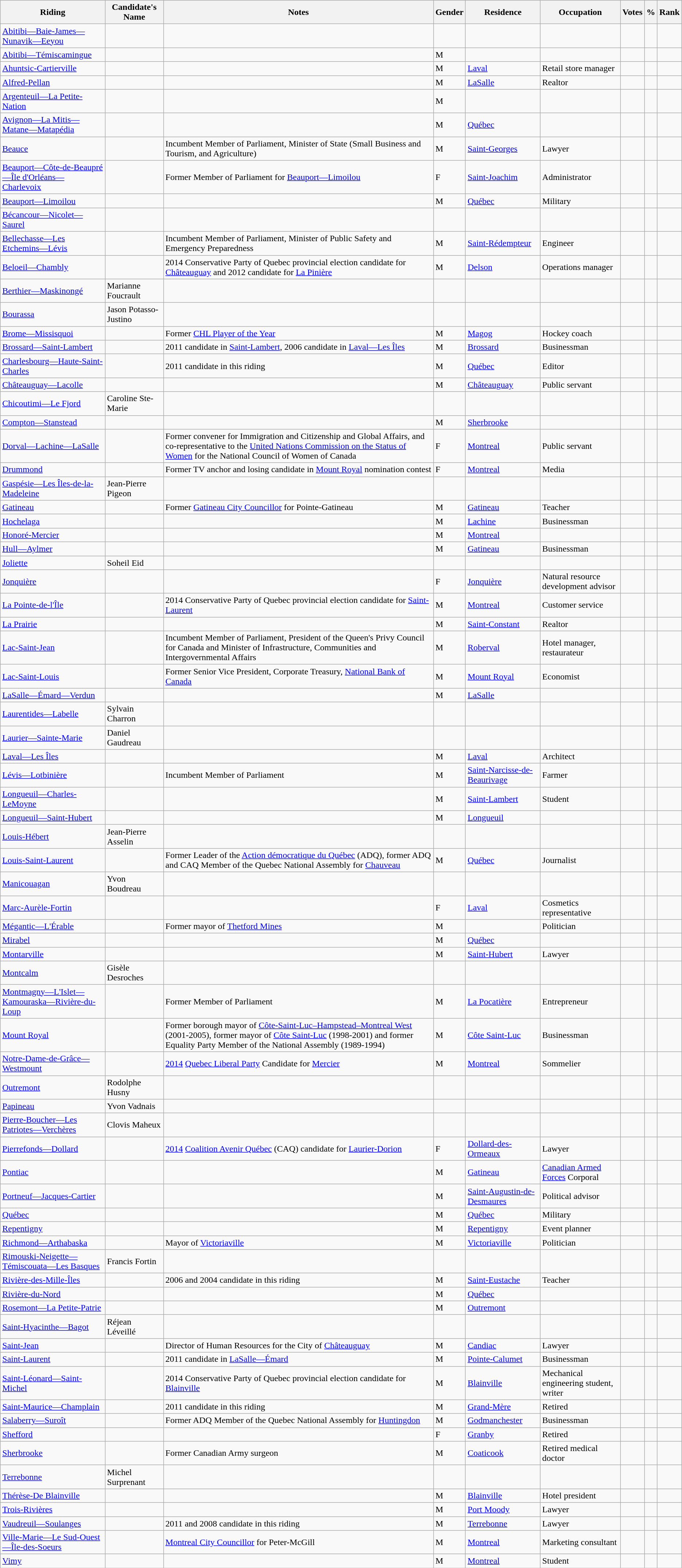<table class="wikitable sortable">
<tr>
<th>Riding<br></th>
<th>Candidate's Name</th>
<th>Notes</th>
<th>Gender</th>
<th>Residence</th>
<th>Occupation</th>
<th>Votes</th>
<th>%</th>
<th>Rank</th>
</tr>
<tr>
<td><a href='#'>Abitibi—Baie-James—Nunavik—Eeyou</a></td>
<td></td>
<td></td>
<td></td>
<td></td>
<td></td>
<td></td>
<td></td>
<td></td>
</tr>
<tr>
<td><a href='#'>Abitibi—Témiscamingue</a></td>
<td></td>
<td></td>
<td>M</td>
<td></td>
<td></td>
<td></td>
<td></td>
<td></td>
</tr>
<tr>
<td><a href='#'>Ahuntsic-Cartierville</a></td>
<td></td>
<td></td>
<td>M</td>
<td><a href='#'>Laval</a></td>
<td>Retail store manager</td>
<td></td>
<td></td>
<td></td>
</tr>
<tr>
<td><a href='#'>Alfred-Pellan</a></td>
<td></td>
<td></td>
<td>M</td>
<td><a href='#'>LaSalle</a></td>
<td>Realtor</td>
<td></td>
<td></td>
<td></td>
</tr>
<tr>
<td><a href='#'>Argenteuil—La Petite-Nation</a></td>
<td></td>
<td></td>
<td>M</td>
<td></td>
<td></td>
<td></td>
<td></td>
<td></td>
</tr>
<tr>
<td><a href='#'>Avignon—La Mitis—Matane—Matapédia</a></td>
<td></td>
<td></td>
<td>M</td>
<td><a href='#'>Québec</a></td>
<td></td>
<td></td>
<td></td>
<td></td>
</tr>
<tr>
<td><a href='#'>Beauce</a></td>
<td></td>
<td>Incumbent Member of Parliament, Minister of State (Small Business and Tourism, and Agriculture)</td>
<td>M</td>
<td><a href='#'>Saint-Georges</a></td>
<td>Lawyer</td>
<td></td>
<td></td>
<td></td>
</tr>
<tr>
<td><a href='#'>Beauport—Côte-de-Beaupré—Île d'Orléans—Charlevoix</a></td>
<td></td>
<td>Former Member of Parliament for <a href='#'>Beauport—Limoilou</a></td>
<td>F</td>
<td><a href='#'>Saint-Joachim</a></td>
<td>Administrator</td>
<td></td>
<td></td>
<td></td>
</tr>
<tr>
<td><a href='#'>Beauport—Limoilou</a></td>
<td></td>
<td></td>
<td>M</td>
<td><a href='#'>Québec</a></td>
<td>Military</td>
<td></td>
<td></td>
<td></td>
</tr>
<tr>
<td><a href='#'>Bécancour—Nicolet—Saurel</a></td>
<td></td>
<td></td>
<td></td>
<td></td>
<td></td>
<td></td>
<td></td>
<td></td>
</tr>
<tr>
<td><a href='#'>Bellechasse—Les Etchemins—Lévis</a></td>
<td></td>
<td>Incumbent Member of Parliament, Minister of Public Safety and Emergency Preparedness</td>
<td>M</td>
<td><a href='#'>Saint-Rédempteur</a></td>
<td>Engineer</td>
<td></td>
<td></td>
<td></td>
</tr>
<tr>
<td><a href='#'>Beloeil—Chambly</a></td>
<td></td>
<td>2014 Conservative Party of Quebec provincial election candidate for <a href='#'>Châteauguay</a> and 2012 candidate for <a href='#'>La Pinière</a></td>
<td>M</td>
<td><a href='#'>Delson</a></td>
<td>Operations manager</td>
<td></td>
<td></td>
<td></td>
</tr>
<tr>
<td><a href='#'>Berthier—Maskinongé</a></td>
<td>Marianne Foucrault</td>
<td></td>
<td></td>
<td></td>
<td></td>
<td></td>
<td></td>
<td></td>
</tr>
<tr>
<td><a href='#'>Bourassa</a></td>
<td>Jason Potasso-Justino</td>
<td></td>
<td></td>
<td></td>
<td></td>
<td></td>
<td></td>
<td></td>
</tr>
<tr>
<td><a href='#'>Brome—Missisquoi</a></td>
<td></td>
<td>Former <a href='#'>CHL Player of the Year</a></td>
<td>M</td>
<td><a href='#'>Magog</a></td>
<td>Hockey coach</td>
<td></td>
<td></td>
<td></td>
</tr>
<tr>
<td><a href='#'>Brossard—Saint-Lambert</a></td>
<td></td>
<td>2011 candidate in <a href='#'>Saint-Lambert</a>, 2006 candidate in <a href='#'>Laval—Les Îles</a></td>
<td>M</td>
<td><a href='#'>Brossard</a></td>
<td>Businessman</td>
<td></td>
<td></td>
<td></td>
</tr>
<tr>
<td><a href='#'>Charlesbourg—Haute-Saint-Charles</a></td>
<td></td>
<td>2011 candidate in this riding</td>
<td>M</td>
<td><a href='#'>Québec</a></td>
<td>Editor</td>
<td></td>
<td></td>
<td></td>
</tr>
<tr>
<td><a href='#'>Châteauguay—Lacolle</a></td>
<td></td>
<td></td>
<td>M</td>
<td><a href='#'>Châteauguay</a></td>
<td>Public servant</td>
<td></td>
<td></td>
<td></td>
</tr>
<tr>
<td><a href='#'>Chicoutimi—Le Fjord</a></td>
<td>Caroline Ste-Marie</td>
<td></td>
<td></td>
<td></td>
<td></td>
<td></td>
<td></td>
<td></td>
</tr>
<tr>
<td><a href='#'>Compton—Stanstead</a></td>
<td></td>
<td></td>
<td>M</td>
<td><a href='#'>Sherbrooke</a></td>
<td></td>
<td></td>
<td></td>
<td></td>
</tr>
<tr>
<td><a href='#'>Dorval—Lachine—LaSalle</a></td>
<td></td>
<td>Former convener for Immigration and Citizenship and Global Affairs, and co-representative to the <a href='#'>United Nations Commission on the Status of Women</a> for the National Council of Women of Canada</td>
<td>F</td>
<td><a href='#'>Montreal</a></td>
<td>Public servant</td>
<td></td>
<td></td>
<td></td>
</tr>
<tr>
<td><a href='#'>Drummond</a></td>
<td></td>
<td>Former TV anchor and losing candidate in <a href='#'>Mount Royal</a> nomination contest</td>
<td>F</td>
<td><a href='#'>Montreal</a></td>
<td>Media</td>
<td></td>
<td></td>
<td></td>
</tr>
<tr>
<td><a href='#'>Gaspésie—Les Îles-de-la-Madeleine</a></td>
<td>Jean-Pierre Pigeon</td>
<td></td>
<td></td>
<td></td>
<td></td>
<td></td>
<td></td>
<td></td>
</tr>
<tr>
<td><a href='#'>Gatineau</a></td>
<td></td>
<td>Former <a href='#'>Gatineau City Councillor</a> for Pointe-Gatineau</td>
<td>M</td>
<td><a href='#'>Gatineau</a></td>
<td>Teacher</td>
<td></td>
<td></td>
<td></td>
</tr>
<tr>
<td><a href='#'>Hochelaga</a></td>
<td></td>
<td></td>
<td>M</td>
<td><a href='#'>Lachine</a></td>
<td>Businessman</td>
<td></td>
<td></td>
<td></td>
</tr>
<tr>
<td><a href='#'>Honoré-Mercier</a></td>
<td></td>
<td></td>
<td>M</td>
<td><a href='#'>Montreal</a></td>
<td></td>
<td></td>
<td></td>
<td></td>
</tr>
<tr>
<td><a href='#'>Hull—Aylmer</a></td>
<td></td>
<td></td>
<td>M</td>
<td><a href='#'>Gatineau</a></td>
<td>Businessman</td>
<td></td>
<td></td>
<td></td>
</tr>
<tr>
<td><a href='#'>Joliette</a></td>
<td>Soheil Eid</td>
<td></td>
<td></td>
<td></td>
<td></td>
<td></td>
<td></td>
<td></td>
</tr>
<tr>
<td><a href='#'>Jonquière</a></td>
<td></td>
<td></td>
<td>F</td>
<td><a href='#'>Jonquière</a></td>
<td>Natural resource development advisor</td>
<td></td>
<td></td>
<td></td>
</tr>
<tr>
<td><a href='#'>La Pointe-de-l'Île</a></td>
<td></td>
<td>2014 Conservative Party of Quebec provincial election candidate for <a href='#'>Saint-Laurent</a></td>
<td>M</td>
<td><a href='#'>Montreal</a></td>
<td>Customer service</td>
<td></td>
<td></td>
<td></td>
</tr>
<tr>
<td><a href='#'>La Prairie</a></td>
<td></td>
<td></td>
<td>M</td>
<td><a href='#'>Saint-Constant</a></td>
<td>Realtor</td>
<td></td>
<td></td>
<td></td>
</tr>
<tr>
<td><a href='#'>Lac-Saint-Jean</a></td>
<td></td>
<td>Incumbent Member of Parliament, President of the Queen's Privy Council for Canada and Minister of Infrastructure, Communities and Intergovernmental Affairs</td>
<td>M</td>
<td><a href='#'>Roberval</a></td>
<td>Hotel manager, restaurateur</td>
<td></td>
<td></td>
<td></td>
</tr>
<tr>
<td><a href='#'>Lac-Saint-Louis</a></td>
<td></td>
<td>Former Senior Vice President, Corporate Treasury, <a href='#'>National Bank of Canada</a></td>
<td>M</td>
<td><a href='#'>Mount Royal</a></td>
<td>Economist</td>
<td></td>
<td></td>
<td></td>
</tr>
<tr>
<td><a href='#'>LaSalle—Émard—Verdun</a></td>
<td></td>
<td></td>
<td>M</td>
<td><a href='#'>LaSalle</a></td>
<td></td>
<td></td>
<td></td>
<td></td>
</tr>
<tr>
<td><a href='#'>Laurentides—Labelle</a></td>
<td>Sylvain Charron</td>
<td></td>
<td></td>
<td></td>
<td></td>
<td></td>
<td></td>
<td></td>
</tr>
<tr>
<td><a href='#'>Laurier—Sainte-Marie</a></td>
<td>Daniel Gaudreau</td>
<td></td>
<td></td>
<td></td>
<td></td>
<td></td>
<td></td>
<td></td>
</tr>
<tr>
<td><a href='#'>Laval—Les Îles</a></td>
<td></td>
<td></td>
<td>M</td>
<td><a href='#'>Laval</a></td>
<td>Architect</td>
<td></td>
<td></td>
<td></td>
</tr>
<tr>
<td><a href='#'>Lévis—Lotbinière</a></td>
<td></td>
<td>Incumbent Member of Parliament</td>
<td>M</td>
<td><a href='#'>Saint-Narcisse-de-Beaurivage</a></td>
<td>Farmer</td>
<td></td>
<td></td>
<td></td>
</tr>
<tr>
<td><a href='#'>Longueuil—Charles-LeMoyne</a></td>
<td></td>
<td></td>
<td>M</td>
<td><a href='#'>Saint-Lambert</a></td>
<td>Student</td>
<td></td>
<td></td>
<td></td>
</tr>
<tr>
<td><a href='#'>Longueuil—Saint-Hubert</a></td>
<td></td>
<td></td>
<td>M</td>
<td><a href='#'>Longueuil</a></td>
<td></td>
<td></td>
<td></td>
<td></td>
</tr>
<tr>
<td><a href='#'>Louis-Hébert</a></td>
<td>Jean-Pierre Asselin</td>
<td></td>
<td></td>
<td></td>
<td></td>
<td></td>
<td></td>
<td></td>
</tr>
<tr>
<td><a href='#'>Louis-Saint-Laurent</a></td>
<td></td>
<td>Former Leader of the <a href='#'>Action démocratique du Québec</a> (ADQ), former ADQ and CAQ Member of the Quebec National Assembly for <a href='#'>Chauveau</a></td>
<td>M</td>
<td><a href='#'>Québec</a></td>
<td>Journalist</td>
<td></td>
<td></td>
<td></td>
</tr>
<tr>
<td><a href='#'>Manicouagan</a></td>
<td>Yvon Boudreau</td>
<td></td>
<td></td>
<td></td>
<td></td>
<td></td>
<td></td>
<td></td>
</tr>
<tr>
<td><a href='#'>Marc-Aurèle-Fortin</a></td>
<td></td>
<td></td>
<td>F</td>
<td><a href='#'>Laval</a></td>
<td>Cosmetics representative</td>
<td></td>
<td></td>
<td></td>
</tr>
<tr>
<td><a href='#'>Mégantic—L'Érable</a></td>
<td></td>
<td>Former mayor of <a href='#'>Thetford Mines</a></td>
<td>M</td>
<td></td>
<td>Politician</td>
<td></td>
<td></td>
<td></td>
</tr>
<tr>
<td><a href='#'>Mirabel</a></td>
<td></td>
<td></td>
<td>M</td>
<td><a href='#'>Québec</a></td>
<td></td>
<td></td>
<td></td>
<td></td>
</tr>
<tr>
<td><a href='#'>Montarville</a></td>
<td></td>
<td></td>
<td>M</td>
<td><a href='#'>Saint-Hubert</a></td>
<td>Lawyer</td>
<td></td>
<td></td>
<td></td>
</tr>
<tr>
<td><a href='#'>Montcalm</a></td>
<td>Gisèle Desroches</td>
<td></td>
<td></td>
<td></td>
<td></td>
<td></td>
<td></td>
<td></td>
</tr>
<tr>
<td><a href='#'>Montmagny—L'Islet—Kamouraska—Rivière-du-Loup</a></td>
<td></td>
<td>Former Member of Parliament</td>
<td>M</td>
<td><a href='#'>La Pocatière</a></td>
<td>Entrepreneur</td>
<td></td>
<td></td>
<td></td>
</tr>
<tr>
<td><a href='#'>Mount Royal</a></td>
<td></td>
<td>Former borough mayor of <a href='#'>Côte-Saint-Luc–Hampstead–Montreal West</a> (2001-2005), former mayor of <a href='#'>Côte Saint-Luc</a> (1998-2001) and former Equality Party Member of the National Assembly (1989-1994)</td>
<td>M</td>
<td><a href='#'>Côte Saint-Luc</a></td>
<td>Businessman</td>
<td></td>
<td></td>
<td></td>
</tr>
<tr>
<td><a href='#'>Notre-Dame-de-Grâce—Westmount</a></td>
<td></td>
<td><a href='#'>2014</a> <a href='#'>Quebec Liberal Party</a> Candidate for <a href='#'>Mercier</a></td>
<td>M</td>
<td><a href='#'>Montreal</a></td>
<td>Sommelier</td>
<td></td>
<td></td>
<td></td>
</tr>
<tr>
<td><a href='#'>Outremont</a></td>
<td>Rodolphe Husny</td>
<td></td>
<td></td>
<td></td>
<td></td>
<td></td>
<td></td>
<td></td>
</tr>
<tr>
<td><a href='#'>Papineau</a></td>
<td>Yvon Vadnais</td>
<td></td>
<td></td>
<td></td>
<td></td>
<td></td>
<td></td>
<td></td>
</tr>
<tr>
<td><a href='#'>Pierre-Boucher—Les Patriotes—Verchères</a></td>
<td>Clovis Maheux</td>
<td></td>
<td></td>
<td></td>
<td></td>
<td></td>
<td></td>
<td></td>
</tr>
<tr>
<td><a href='#'>Pierrefonds—Dollard</a></td>
<td></td>
<td><a href='#'>2014</a> <a href='#'>Coalition Avenir Québec</a> (CAQ) candidate for <a href='#'>Laurier-Dorion</a></td>
<td>F</td>
<td><a href='#'>Dollard-des-Ormeaux</a></td>
<td>Lawyer</td>
<td></td>
<td></td>
<td></td>
</tr>
<tr>
<td><a href='#'>Pontiac</a></td>
<td></td>
<td></td>
<td>M</td>
<td><a href='#'>Gatineau</a></td>
<td><a href='#'>Canadian Armed Forces</a> Corporal</td>
<td></td>
<td></td>
<td></td>
</tr>
<tr>
<td><a href='#'>Portneuf—Jacques-Cartier</a></td>
<td></td>
<td></td>
<td>M</td>
<td><a href='#'>Saint-Augustin-de-Desmaures</a></td>
<td>Political advisor</td>
<td></td>
<td></td>
<td></td>
</tr>
<tr>
<td><a href='#'>Québec</a></td>
<td></td>
<td></td>
<td>M</td>
<td><a href='#'>Québec</a></td>
<td>Military</td>
<td></td>
<td></td>
<td></td>
</tr>
<tr>
<td><a href='#'>Repentigny</a></td>
<td></td>
<td></td>
<td>M</td>
<td><a href='#'>Repentigny</a></td>
<td>Event planner</td>
<td></td>
<td></td>
<td></td>
</tr>
<tr>
<td><a href='#'>Richmond—Arthabaska</a></td>
<td></td>
<td>Mayor of <a href='#'>Victoriaville</a></td>
<td>M</td>
<td><a href='#'>Victoriaville</a></td>
<td>Politician</td>
<td></td>
<td></td>
<td></td>
</tr>
<tr>
<td><a href='#'>Rimouski-Neigette—Témiscouata—Les Basques</a></td>
<td>Francis Fortin</td>
<td></td>
<td></td>
<td></td>
<td></td>
<td></td>
<td></td>
<td></td>
</tr>
<tr>
<td><a href='#'>Rivière-des-Mille-Îles</a></td>
<td></td>
<td>2006 and 2004 candidate in this riding</td>
<td>M</td>
<td><a href='#'>Saint-Eustache</a></td>
<td>Teacher</td>
<td></td>
<td></td>
<td></td>
</tr>
<tr>
<td><a href='#'>Rivière-du-Nord</a></td>
<td></td>
<td></td>
<td>M</td>
<td><a href='#'>Québec</a></td>
<td></td>
<td></td>
<td></td>
<td></td>
</tr>
<tr>
<td><a href='#'>Rosemont—La Petite-Patrie</a></td>
<td></td>
<td></td>
<td>M</td>
<td><a href='#'>Outremont</a></td>
<td></td>
<td></td>
<td></td>
<td></td>
</tr>
<tr>
<td><a href='#'>Saint-Hyacinthe—Bagot</a></td>
<td>Réjean Léveillé</td>
<td></td>
<td></td>
<td></td>
<td></td>
<td></td>
<td></td>
<td></td>
</tr>
<tr>
<td><a href='#'>Saint-Jean</a></td>
<td></td>
<td>Director of Human Resources for the City of <a href='#'>Châteauguay</a></td>
<td>M</td>
<td><a href='#'>Candiac</a></td>
<td>Lawyer</td>
<td></td>
<td></td>
<td></td>
</tr>
<tr>
<td><a href='#'>Saint-Laurent</a></td>
<td></td>
<td>2011 candidate in <a href='#'>LaSalle—Émard</a></td>
<td>M</td>
<td><a href='#'>Pointe-Calumet</a></td>
<td>Businessman</td>
<td></td>
<td></td>
<td></td>
</tr>
<tr>
<td><a href='#'>Saint-Léonard—Saint-Michel</a></td>
<td></td>
<td>2014 Conservative Party of Quebec provincial election candidate for <a href='#'>Blainville</a></td>
<td>M</td>
<td><a href='#'>Blainville</a></td>
<td>Mechanical engineering student, writer</td>
<td></td>
<td></td>
<td></td>
</tr>
<tr>
<td><a href='#'>Saint-Maurice—Champlain</a></td>
<td></td>
<td>2011 candidate in this riding</td>
<td>M</td>
<td><a href='#'>Grand-Mère</a></td>
<td>Retired</td>
<td></td>
<td></td>
<td></td>
</tr>
<tr>
<td><a href='#'>Salaberry—Suroît</a></td>
<td></td>
<td>Former ADQ Member of the Quebec National Assembly for <a href='#'>Huntingdon</a></td>
<td>M</td>
<td><a href='#'>Godmanchester</a></td>
<td>Businessman</td>
<td></td>
<td></td>
<td></td>
</tr>
<tr>
<td><a href='#'>Shefford</a></td>
<td></td>
<td></td>
<td>F</td>
<td><a href='#'>Granby</a></td>
<td>Retired</td>
<td></td>
<td></td>
<td></td>
</tr>
<tr>
<td><a href='#'>Sherbrooke</a></td>
<td></td>
<td>Former Canadian Army surgeon</td>
<td>M</td>
<td><a href='#'>Coaticook</a></td>
<td>Retired medical doctor</td>
<td></td>
<td></td>
<td></td>
</tr>
<tr>
<td><a href='#'>Terrebonne</a></td>
<td>Michel Surprenant</td>
<td></td>
<td></td>
<td></td>
<td></td>
<td></td>
<td></td>
<td></td>
</tr>
<tr>
<td><a href='#'>Thérèse-De Blainville</a></td>
<td></td>
<td></td>
<td>M</td>
<td><a href='#'>Blainville</a></td>
<td>Hotel president</td>
<td></td>
<td></td>
<td></td>
</tr>
<tr>
<td><a href='#'>Trois-Rivières</a></td>
<td></td>
<td></td>
<td>M</td>
<td><a href='#'>Port Moody</a></td>
<td>Lawyer</td>
<td></td>
<td></td>
<td></td>
</tr>
<tr>
<td><a href='#'>Vaudreuil—Soulanges</a></td>
<td></td>
<td>2011 and 2008 candidate in this riding</td>
<td>M</td>
<td><a href='#'>Terrebonne</a></td>
<td>Lawyer</td>
<td></td>
<td></td>
<td></td>
</tr>
<tr>
<td><a href='#'>Ville-Marie—Le Sud-Ouest—Île-des-Soeurs</a></td>
<td></td>
<td><a href='#'>Montreal City Councillor</a> for Peter-McGill</td>
<td>M</td>
<td><a href='#'>Montreal</a></td>
<td>Marketing consultant</td>
<td></td>
<td></td>
<td></td>
</tr>
<tr>
<td><a href='#'>Vimy</a></td>
<td></td>
<td></td>
<td>M</td>
<td><a href='#'>Montreal</a></td>
<td>Student</td>
<td></td>
<td></td>
<td></td>
</tr>
</table>
